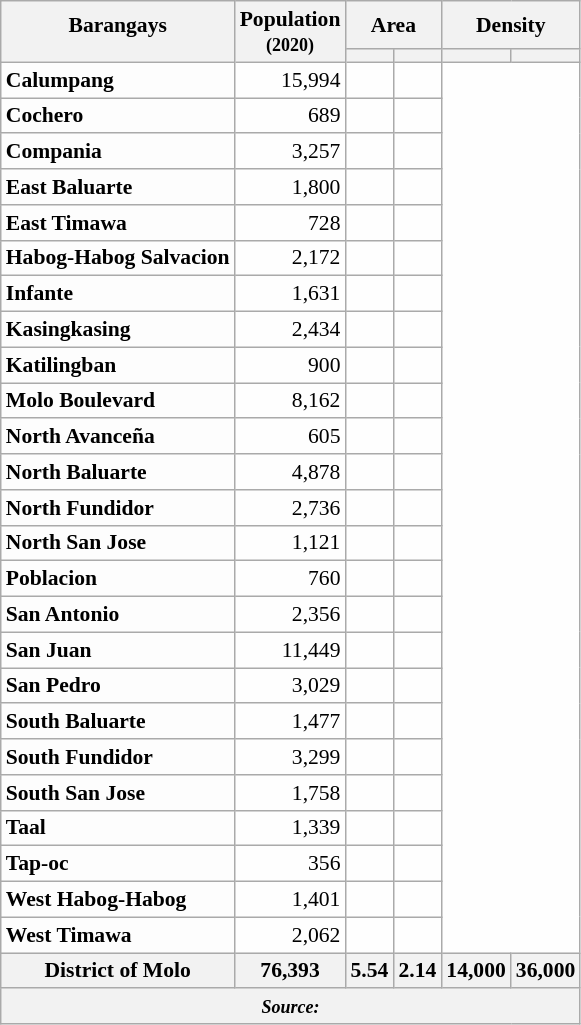<table class="wikitable sortable" style="text-align:right;table-layout:fixed;font-size:90%;background-color:#FEFEFE;">
<tr>
<th scope="col" style="border-bottom:none;">Barangays</th>
<th rowspan="2" scope="col" style="border-bottom:none;">Population<br><small>(2020)</small></th>
<th colspan="2" scope="col">Area</th>
<th colspan="2">Density</th>
</tr>
<tr>
<th scope="col" style="border-top:none;"></th>
<th scope="col"></th>
<th scope="col"></th>
<th scope="col"></th>
<th></th>
</tr>
<tr>
<th scope="row" style="text-align:left;background-color:#FDFDFD;">Calumpang</th>
<td>15,994</td>
<td></td>
<td></td>
</tr>
<tr>
<th scope="row" style="text-align:left;background-color:#FDFDFD;">Cochero</th>
<td>689</td>
<td></td>
<td></td>
</tr>
<tr>
<th scope="row" style="text-align:left;background-color:#FDFDFD;">Compania</th>
<td>3,257</td>
<td></td>
<td></td>
</tr>
<tr>
<th scope="row" style="text-align:left;background-color:#FDFDFD;">East Baluarte</th>
<td>1,800</td>
<td></td>
<td></td>
</tr>
<tr>
<th scope="row" style="text-align:left;background-color:#FDFDFD;">East Timawa</th>
<td>728</td>
<td></td>
<td></td>
</tr>
<tr>
<th scope="row" style="text-align:left;background-color:#FDFDFD;">Habog-Habog Salvacion</th>
<td>2,172</td>
<td></td>
<td></td>
</tr>
<tr>
<th scope="row" style="text-align:left;background-color:#FDFDFD;">Infante</th>
<td>1,631</td>
<td></td>
<td></td>
</tr>
<tr>
<th scope="row" style="text-align:left;background-color:#FDFDFD;">Kasingkasing</th>
<td>2,434</td>
<td></td>
<td></td>
</tr>
<tr>
<th scope="row" style="text-align:left;background-color:#FDFDFD;">Katilingban</th>
<td>900</td>
<td></td>
<td></td>
</tr>
<tr>
<th scope="row" style="text-align:left;background-color:#FDFDFD;">Molo Boulevard</th>
<td>8,162</td>
<td></td>
<td></td>
</tr>
<tr>
<th scope="row" style="text-align:left;background-color:#FDFDFD;">North Avanceña</th>
<td>605</td>
<td></td>
<td></td>
</tr>
<tr>
<th scope="row" style="text-align:left;background-color:#FDFDFD;">North Baluarte</th>
<td>4,878</td>
<td></td>
<td></td>
</tr>
<tr>
<th scope="row" style="text-align:left;background-color:#FDFDFD;">North Fundidor</th>
<td>2,736</td>
<td></td>
<td></td>
</tr>
<tr>
<th scope="row" style="text-align:left;background-color:#FDFDFD;">North San Jose</th>
<td>1,121</td>
<td></td>
<td></td>
</tr>
<tr>
<th scope="row" style="text-align:left;background-color:#FDFDFD;">Poblacion</th>
<td>760</td>
<td></td>
<td></td>
</tr>
<tr>
<th scope="row" style="text-align:left;background-color:#FDFDFD;">San Antonio</th>
<td>2,356</td>
<td></td>
<td></td>
</tr>
<tr>
<th scope="row" style="text-align:left;background-color:#FDFDFD;">San Juan</th>
<td>11,449</td>
<td></td>
<td></td>
</tr>
<tr>
<th scope="row" style="text-align:left;background-color:#FDFDFD;">San Pedro</th>
<td>3,029</td>
<td></td>
<td></td>
</tr>
<tr>
<th scope="row" style="text-align:left;background-color:#FDFDFD;">South Baluarte</th>
<td>1,477</td>
<td></td>
<td></td>
</tr>
<tr>
<th scope="row" style="text-align:left;background-color:#FDFDFD;">South Fundidor</th>
<td>3,299</td>
<td></td>
<td></td>
</tr>
<tr>
<th scope="row" style="text-align:left;background-color:#FDFDFD;">South San Jose</th>
<td>1,758</td>
<td></td>
<td></td>
</tr>
<tr>
<th scope="row" style="text-align:left;background-color:#FDFDFD;">Taal</th>
<td>1,339</td>
<td></td>
<td></td>
</tr>
<tr>
<th scope="row" style="text-align:left;background-color:#FDFDFD;">Tap-oc</th>
<td>356</td>
<td></td>
<td></td>
</tr>
<tr>
<th scope="row" style="text-align:left;background-color:#FDFDFD;">West Habog-Habog</th>
<td>1,401</td>
<td></td>
<td></td>
</tr>
<tr>
<th scope="row" style="text-align:left;background-color:#FDFDFD;">West Timawa</th>
<td>2,062</td>
<td></td>
<td></td>
</tr>
<tr>
<th>District of Molo</th>
<th>76,393</th>
<th>5.54</th>
<th>2.14</th>
<th>14,000</th>
<th>36,000</th>
</tr>
<tr>
<th colspan="6"><small><em>Source:</em> </small></th>
</tr>
</table>
